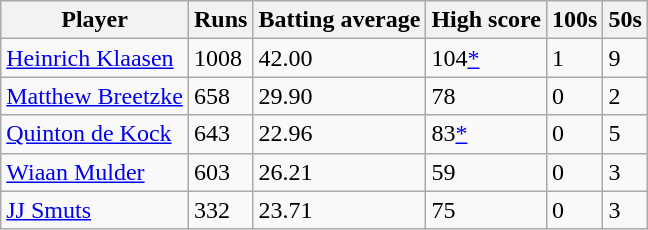<table class="wikitable">
<tr>
<th>Player</th>
<th>Runs</th>
<th>Batting average</th>
<th>High score</th>
<th>100s</th>
<th>50s</th>
</tr>
<tr>
<td><a href='#'>Heinrich Klaasen</a></td>
<td>1008</td>
<td>42.00</td>
<td>104<a href='#'>*</a></td>
<td>1</td>
<td>9</td>
</tr>
<tr>
<td><a href='#'>Matthew Breetzke</a></td>
<td>658</td>
<td>29.90</td>
<td>78</td>
<td>0</td>
<td>2</td>
</tr>
<tr>
<td><a href='#'>Quinton de Kock</a></td>
<td>643</td>
<td>22.96</td>
<td>83<a href='#'>*</a></td>
<td>0</td>
<td>5</td>
</tr>
<tr>
<td><a href='#'>Wiaan Mulder</a></td>
<td>603</td>
<td>26.21</td>
<td>59</td>
<td>0</td>
<td>3</td>
</tr>
<tr>
<td><a href='#'>JJ Smuts</a></td>
<td>332</td>
<td>23.71</td>
<td>75</td>
<td>0</td>
<td>3</td>
</tr>
</table>
